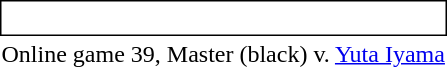<table style="display:inline; display:inline-table;">
<tr>
<td style="border: solid thin; padding: 2px;"><br></td>
</tr>
<tr>
<td style="text-align:center">Online game 39, Master (black) v. <a href='#'>Yuta Iyama</a></td>
</tr>
</table>
